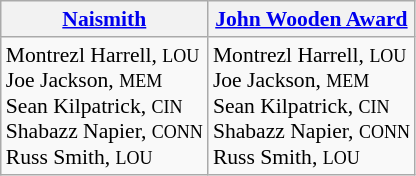<table class="wikitable" style="white-space:nowrap; font-size:90%;">
<tr>
<th><a href='#'>Naismith</a></th>
<th><a href='#'>John Wooden Award</a></th>
</tr>
<tr>
<td>Montrezl Harrell, <small>LOU</small><br>Joe Jackson, <small>MEM</small><br>Sean Kilpatrick, <small>CIN</small><br>Shabazz Napier, <small>CONN</small><br>Russ Smith, <small>LOU</small></td>
<td>Montrezl Harrell, <small>LOU</small><br>Joe Jackson, <small>MEM</small><br>Sean Kilpatrick, <small>CIN</small><br>Shabazz Napier, <small>CONN</small><br>Russ Smith, <small>LOU</small></td>
</tr>
</table>
